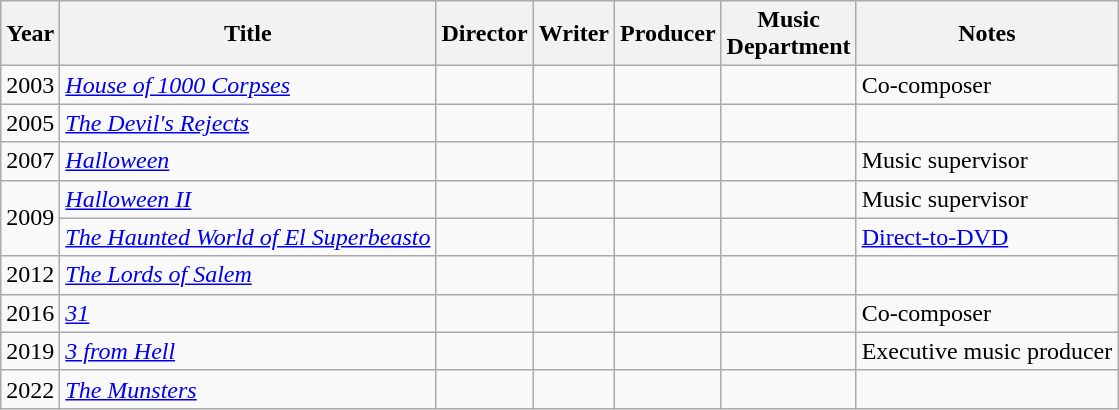<table class="wikitable sortable">
<tr>
<th>Year</th>
<th>Title</th>
<th>Director</th>
<th>Writer</th>
<th>Producer</th>
<th>Music<br>Department</th>
<th>Notes</th>
</tr>
<tr>
<td>2003</td>
<td><em><a href='#'>House of 1000 Corpses</a></em></td>
<td></td>
<td></td>
<td></td>
<td></td>
<td>Co-composer</td>
</tr>
<tr>
<td>2005</td>
<td><em><a href='#'>The Devil's Rejects</a></em></td>
<td></td>
<td></td>
<td></td>
<td></td>
<td></td>
</tr>
<tr>
<td>2007</td>
<td><em><a href='#'>Halloween</a></em></td>
<td></td>
<td></td>
<td></td>
<td></td>
<td>Music supervisor</td>
</tr>
<tr>
<td rowspan=2>2009</td>
<td><em><a href='#'>Halloween II</a></em></td>
<td></td>
<td></td>
<td></td>
<td></td>
<td>Music supervisor</td>
</tr>
<tr>
<td><em><a href='#'>The Haunted World of El Superbeasto</a></em></td>
<td></td>
<td></td>
<td></td>
<td></td>
<td><a href='#'>Direct-to-DVD</a></td>
</tr>
<tr>
<td>2012</td>
<td><em><a href='#'>The Lords of Salem</a></em></td>
<td></td>
<td></td>
<td></td>
<td></td>
<td></td>
</tr>
<tr>
<td>2016</td>
<td><em><a href='#'>31</a></em></td>
<td></td>
<td></td>
<td></td>
<td></td>
<td>Co-composer</td>
</tr>
<tr>
<td>2019</td>
<td><em> <a href='#'>3 from Hell</a></em></td>
<td></td>
<td></td>
<td></td>
<td></td>
<td>Executive music producer</td>
</tr>
<tr>
<td>2022</td>
<td><em><a href='#'>The Munsters</a></em></td>
<td></td>
<td></td>
<td></td>
<td></td>
<td></td>
</tr>
</table>
